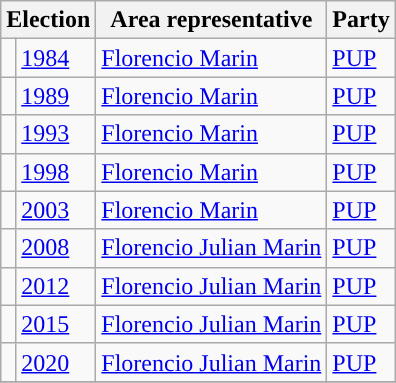<table class="wikitable">
<tr>
<th colspan="2">Election</th>
<th>Area representative</th>
<th>Party</th>
</tr>
<tr>
<td style="background-color: "></td>
<td><a href='#'>1984</a></td>
<td><a href='#'>Florencio Marin</a></td>
<td><a href='#'>PUP</a></td>
</tr>
<tr>
<td style="background-color: "></td>
<td><a href='#'>1989</a></td>
<td><a href='#'>Florencio Marin</a></td>
<td><a href='#'>PUP</a></td>
</tr>
<tr>
<td style="background-color: "></td>
<td><a href='#'>1993</a></td>
<td><a href='#'>Florencio Marin</a></td>
<td><a href='#'>PUP</a></td>
</tr>
<tr>
<td style="background-color: "></td>
<td><a href='#'>1998</a></td>
<td><a href='#'>Florencio Marin</a></td>
<td><a href='#'>PUP</a></td>
</tr>
<tr>
<td style="background-color: "></td>
<td><a href='#'>2003</a></td>
<td><a href='#'>Florencio Marin</a></td>
<td><a href='#'>PUP</a></td>
</tr>
<tr>
<td style="background-color: "></td>
<td><a href='#'>2008</a></td>
<td><a href='#'>Florencio Julian Marin</a></td>
<td><a href='#'>PUP</a></td>
</tr>
<tr>
<td style="background-color: "></td>
<td><a href='#'>2012</a></td>
<td><a href='#'>Florencio Julian Marin</a></td>
<td><a href='#'>PUP</a></td>
</tr>
<tr>
<td style="background-color: "></td>
<td><a href='#'>2015</a></td>
<td><a href='#'>Florencio Julian Marin</a></td>
<td><a href='#'>PUP</a></td>
</tr>
<tr>
<td style="background-color: "></td>
<td><a href='#'>2020</a></td>
<td><a href='#'>Florencio Julian Marin</a></td>
<td><a href='#'>PUP</a></td>
</tr>
<tr>
</tr>
</table>
